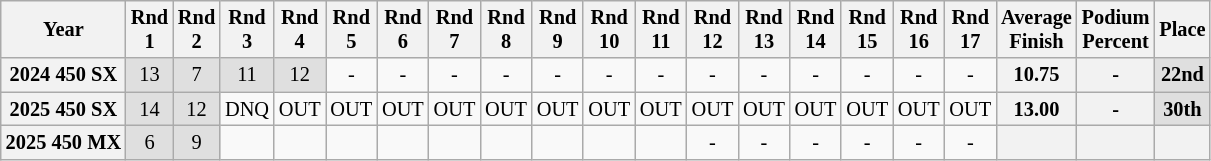<table class="wikitable" style="font-size: 85%; text-align:center">
<tr valign="top">
<th valign="middle">Year</th>
<th>Rnd<br>1</th>
<th>Rnd<br>2</th>
<th>Rnd<br>3</th>
<th>Rnd<br>4</th>
<th>Rnd<br>5</th>
<th>Rnd<br>6</th>
<th>Rnd<br>7</th>
<th>Rnd<br>8</th>
<th>Rnd<br>9</th>
<th>Rnd<br>10</th>
<th>Rnd<br>11</th>
<th>Rnd<br>12</th>
<th>Rnd<br>13</th>
<th>Rnd<br>14</th>
<th>Rnd<br>15</th>
<th>Rnd<br>16</th>
<th>Rnd<br>17</th>
<th valign="middle">Average<br>Finish</th>
<th valign="middle">Podium<br>Percent</th>
<th valign="middle">Place</th>
</tr>
<tr>
<th>2024 450 SX</th>
<td style="background:#dfdfdf;">13</td>
<td style="background:#dfdfdf;">7</td>
<td style="background:#dfdfdf;">11</td>
<td style="background:#dfdfdf;">12</td>
<td>-</td>
<td>-</td>
<td>-</td>
<td>-</td>
<td>-</td>
<td>-</td>
<td>-</td>
<td>-</td>
<td>-</td>
<td>-</td>
<td>-</td>
<td>-</td>
<td>-</td>
<th>10.75</th>
<th>-</th>
<th style="background:#dfdfdf;">22nd</th>
</tr>
<tr>
<th>2025 450 SX</th>
<td style="background:#dfdfdf;">14</td>
<td style="background:#dfdfdf;">12</td>
<td>DNQ</td>
<td>OUT</td>
<td>OUT</td>
<td>OUT</td>
<td>OUT</td>
<td>OUT</td>
<td>OUT</td>
<td>OUT</td>
<td>OUT</td>
<td>OUT</td>
<td>OUT</td>
<td>OUT</td>
<td>OUT</td>
<td>OUT</td>
<td>OUT</td>
<th>13.00</th>
<th>-</th>
<th style="background:#dfdfdf;">30th</th>
</tr>
<tr>
<th>2025 450 MX</th>
<td style="background:#dfdfdf;">6</td>
<td style="background:#dfdfdf;">9</td>
<td></td>
<td></td>
<td></td>
<td></td>
<td></td>
<td></td>
<td></td>
<td></td>
<td></td>
<td>-</td>
<td>-</td>
<td>-</td>
<td>-</td>
<td>-</td>
<td>-</td>
<th></th>
<th></th>
<th></th>
</tr>
</table>
